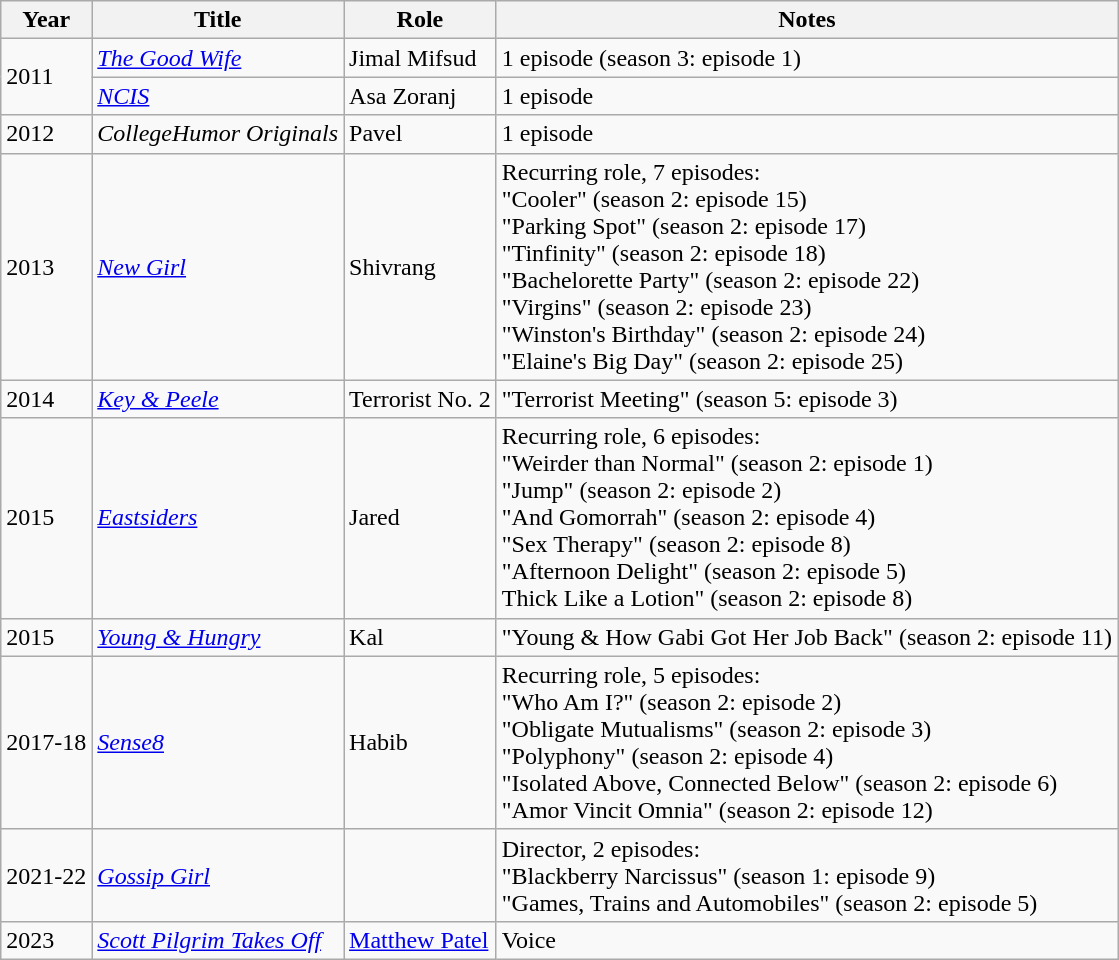<table class="wikitable sortable">
<tr>
<th>Year</th>
<th>Title</th>
<th>Role</th>
<th class="unsortable">Notes</th>
</tr>
<tr>
<td rowspan="2">2011</td>
<td><em><a href='#'>The Good Wife</a></em></td>
<td>Jimal Mifsud</td>
<td>1 episode (season 3: episode 1)</td>
</tr>
<tr>
<td><em><a href='#'>NCIS</a></em></td>
<td>Asa Zoranj</td>
<td>1 episode</td>
</tr>
<tr>
<td>2012</td>
<td><em>CollegeHumor Originals</em></td>
<td>Pavel</td>
<td>1 episode</td>
</tr>
<tr>
<td>2013</td>
<td><em><a href='#'>New Girl</a></em></td>
<td>Shivrang</td>
<td>Recurring role, 7 episodes:<br>"Cooler" (season 2: episode 15)<br>"Parking Spot" (season 2: episode 17)<br>"Tinfinity" (season 2: episode 18)<br>"Bachelorette Party" (season 2: episode 22)<br>"Virgins" (season 2: episode 23)<br>"Winston's Birthday" (season 2: episode 24)<br>"Elaine's Big Day" (season 2: episode 25)</td>
</tr>
<tr>
<td>2014</td>
<td><em><a href='#'>Key & Peele</a></em></td>
<td>Terrorist No. 2</td>
<td>"Terrorist Meeting" (season 5: episode 3)</td>
</tr>
<tr>
<td>2015</td>
<td><em><a href='#'>Eastsiders</a></em></td>
<td>Jared</td>
<td>Recurring role, 6 episodes:<br>"Weirder than Normal" (season 2: episode 1)<br>"Jump" (season 2: episode 2)<br> "And Gomorrah" (season 2: episode 4)<br> "Sex Therapy" (season 2: episode 8)<br> "Afternoon Delight" (season 2: episode 5)<br>Thick Like a Lotion" (season 2: episode 8)<br></td>
</tr>
<tr>
<td>2015</td>
<td><em><a href='#'>Young & Hungry</a></em></td>
<td>Kal</td>
<td>"Young & How Gabi Got Her Job Back" (season 2: episode 11)</td>
</tr>
<tr>
<td>2017-18</td>
<td><em><a href='#'>Sense8</a></em></td>
<td>Habib</td>
<td>Recurring role, 5 episodes:<br>"Who Am I?" (season 2: episode 2)<br>"Obligate Mutualisms" (season 2: episode 3)<br> "Polyphony" (season 2: episode 4)<br> "Isolated Above, Connected Below" (season 2: episode 6)<br> "Amor Vincit Omnia" (season 2: episode 12)<br></td>
</tr>
<tr>
<td>2021-22</td>
<td><em><a href='#'>Gossip Girl</a></em></td>
<td></td>
<td>Director, 2 episodes: <br> "Blackberry Narcissus" (season 1: episode 9) <br> "Games, Trains and Automobiles" (season 2: episode 5)</td>
</tr>
<tr>
<td>2023</td>
<td><em><a href='#'>Scott Pilgrim Takes Off</a></em></td>
<td><a href='#'>Matthew Patel</a></td>
<td>Voice</td>
</tr>
</table>
